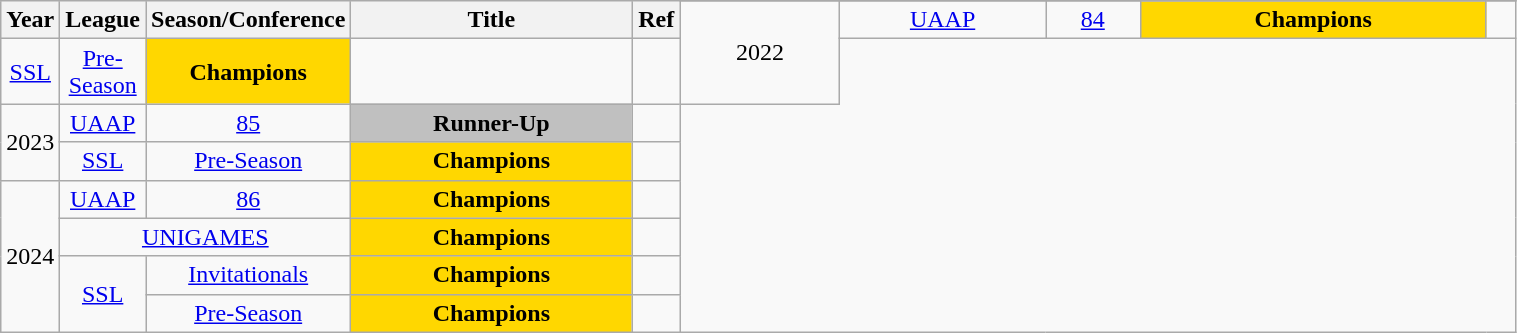<table class="wikitable sortable" style="text-align:center" width="80%">
<tr>
<th style="width:5px;" rowspan="2">Year</th>
<th style="width:25px;" rowspan="2">League</th>
<th style="width:100px;" rowspan="2">Season/Conference</th>
<th style="width:180px;" rowspan="2">Title</th>
<th style="width:25px;" rowspan="2">Ref</th>
</tr>
<tr>
<td rowspan="2">2022</td>
<td><a href='#'>UAAP</a></td>
<td><a href='#'>84</a></td>
<td style="background:gold"><strong>Champions</strong></td>
<td></td>
</tr>
<tr>
<td><a href='#'>SSL</a></td>
<td><a href='#'>Pre-Season</a></td>
<td style="background:gold"><strong>Champions</strong></td>
<td></td>
</tr>
<tr>
<td rowspan="2">2023</td>
<td><a href='#'>UAAP</a></td>
<td><a href='#'>85</a></td>
<td style="background:silver"><strong>Runner-Up</strong></td>
<td></td>
</tr>
<tr>
<td><a href='#'>SSL</a></td>
<td><a href='#'>Pre-Season</a></td>
<td style="background:gold"><strong>Champions</strong></td>
<td></td>
</tr>
<tr>
<td rowspan="4">2024</td>
<td><a href='#'>UAAP</a></td>
<td><a href='#'>86</a></td>
<td style="background:gold"><strong>Champions</strong></td>
<td></td>
</tr>
<tr>
<td colspan=2><a href='#'>UNIGAMES</a></td>
<td style="background:gold"><strong>Champions</strong></td>
<td></td>
</tr>
<tr>
<td rowspan=2><a href='#'>SSL</a></td>
<td><a href='#'>Invitationals</a></td>
<td style="background:gold"><strong>Champions</strong></td>
<td></td>
</tr>
<tr>
<td><a href='#'>Pre-Season</a></td>
<td style="background:gold"><strong>Champions</strong></td>
<td></td>
</tr>
</table>
